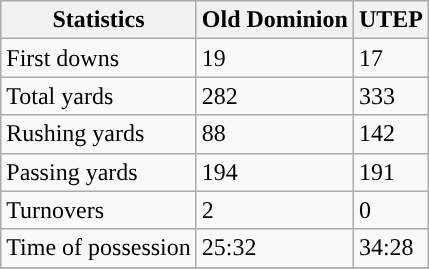<table class="wikitable">
<tr>
<th>Statistics</th>
<th>Old Dominion</th>
<th>UTEP</th>
</tr>
<tr>
<td>First downs</td>
<td>19</td>
<td>17</td>
</tr>
<tr>
<td>Total yards</td>
<td>282</td>
<td>333</td>
</tr>
<tr>
<td>Rushing yards</td>
<td>88</td>
<td>142</td>
</tr>
<tr>
<td>Passing yards</td>
<td>194</td>
<td>191</td>
</tr>
<tr>
<td>Turnovers</td>
<td>2</td>
<td>0</td>
</tr>
<tr>
<td>Time of possession</td>
<td>25:32</td>
<td>34:28</td>
</tr>
<tr>
</tr>
</table>
